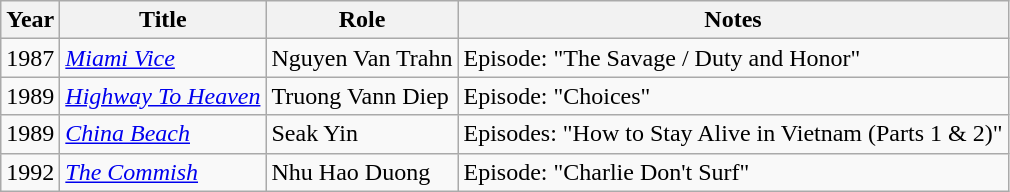<table class="wikitable sortable">
<tr>
<th>Year</th>
<th>Title</th>
<th>Role</th>
<th class="unsortable">Notes</th>
</tr>
<tr>
<td>1987</td>
<td><em><a href='#'>Miami Vice</a></em></td>
<td>Nguyen Van Trahn</td>
<td>Episode: "The Savage / Duty and Honor"</td>
</tr>
<tr>
<td>1989</td>
<td><em><a href='#'>Highway To Heaven</a></em></td>
<td>Truong Vann Diep</td>
<td>Episode: "Choices"</td>
</tr>
<tr>
<td>1989</td>
<td><em><a href='#'>China Beach</a></em></td>
<td>Seak Yin</td>
<td>Episodes: "How to Stay Alive in Vietnam (Parts 1 & 2)"</td>
</tr>
<tr>
<td>1992</td>
<td><em><a href='#'>The Commish</a></em></td>
<td>Nhu Hao Duong</td>
<td>Episode: "Charlie Don't Surf"</td>
</tr>
</table>
